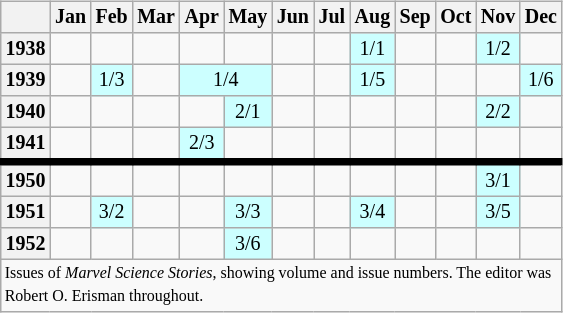<table class="wikitable" style="font-size: 10pt; line-height: 11pt; margin-right: 2em; text-align: center; float: left">
<tr>
<th></th>
<th>Jan</th>
<th>Feb</th>
<th>Mar</th>
<th>Apr</th>
<th>May</th>
<th>Jun</th>
<th>Jul</th>
<th>Aug</th>
<th>Sep</th>
<th>Oct</th>
<th>Nov</th>
<th>Dec</th>
</tr>
<tr>
<th>1938</th>
<td></td>
<td></td>
<td></td>
<td></td>
<td></td>
<td></td>
<td></td>
<td style="background-color: #ccffff;">1/1</td>
<td></td>
<td></td>
<td style="background-color: #ccffff;">1/2</td>
<td></td>
</tr>
<tr>
<th>1939</th>
<td></td>
<td style="background-color: #ccffff;">1/3</td>
<td></td>
<td colspan="2" style="background-color: #ccffff;">1/4</td>
<td></td>
<td></td>
<td style="background-color: #ccffff;">1/5</td>
<td></td>
<td></td>
<td></td>
<td style="background-color: #ccffff;">1/6</td>
</tr>
<tr>
<th>1940</th>
<td></td>
<td></td>
<td></td>
<td></td>
<td style="background-color: #ccffff;">2/1</td>
<td></td>
<td></td>
<td></td>
<td></td>
<td></td>
<td style="background-color: #ccffff;">2/2</td>
<td></td>
</tr>
<tr style="border-bottom: 5px solid black;" >
<th>1941</th>
<td></td>
<td></td>
<td></td>
<td style="background-color: #ccffff;">2/3</td>
<td></td>
<td></td>
<td></td>
<td></td>
<td></td>
<td></td>
<td></td>
<td></td>
</tr>
<tr>
<th>1950</th>
<td></td>
<td></td>
<td></td>
<td></td>
<td></td>
<td></td>
<td></td>
<td></td>
<td></td>
<td></td>
<td style="background-color: #ccffff;">3/1</td>
<td></td>
</tr>
<tr>
<th>1951</th>
<td></td>
<td style="background-color: #ccffff;">3/2</td>
<td></td>
<td></td>
<td style="background-color: #ccffff;">3/3</td>
<td></td>
<td></td>
<td style="background-color: #ccffff;">3/4</td>
<td></td>
<td></td>
<td style="background-color: #ccffff;">3/5</td>
<td></td>
</tr>
<tr>
<th>1952</th>
<td></td>
<td></td>
<td></td>
<td></td>
<td style="background-color: #ccffff;">3/6</td>
<td></td>
<td></td>
<td></td>
<td></td>
<td></td>
<td></td>
<td></td>
</tr>
<tr>
<td colspan="13" style="font-size: 8pt; text-align:left">Issues of <em>Marvel Science Stories</em>, showing volume and issue numbers. The editor was<br>Robert O. Erisman throughout.</td>
</tr>
</table>
